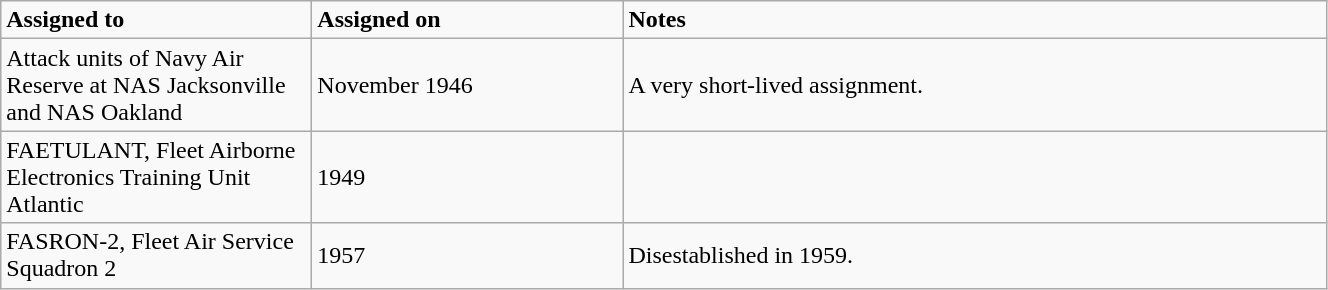<table class="wikitable" style="width: 70%;">
<tr>
<td style="width: 200px;"><strong>Assigned to</strong></td>
<td style="width: 200px;"><strong>Assigned on</strong></td>
<td><strong>Notes</strong></td>
</tr>
<tr>
<td>Attack units of Navy Air Reserve at NAS Jacksonville and NAS Oakland</td>
<td>November 1946</td>
<td>A very short-lived assignment.</td>
</tr>
<tr>
<td>FAETULANT, Fleet Airborne Electronics Training Unit Atlantic</td>
<td>1949</td>
<td></td>
</tr>
<tr>
<td>FASRON-2, Fleet Air Service Squadron 2</td>
<td>1957</td>
<td>Disestablished in 1959.</td>
</tr>
</table>
